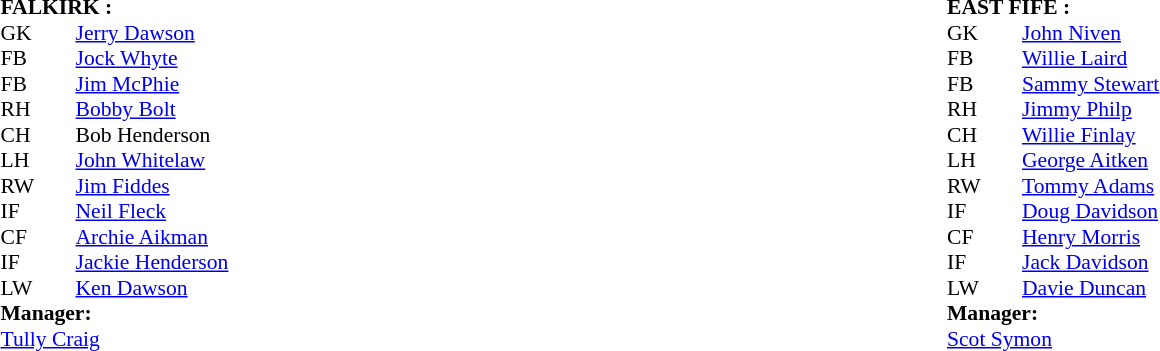<table width="100%">
<tr>
<td valign="top" width="50%"><br><table style="font-size: 90%" cellspacing="0" cellpadding="0">
<tr>
<td colspan="4"><strong>FALKIRK :</strong></td>
</tr>
<tr>
<th width="25"></th>
<th width="25"></th>
</tr>
<tr>
<td>GK</td>
<td></td>
<td><a href='#'>Jerry Dawson</a></td>
</tr>
<tr>
<td>FB</td>
<td></td>
<td><a href='#'>Jock Whyte</a></td>
</tr>
<tr>
<td>FB</td>
<td></td>
<td><a href='#'>Jim McPhie</a></td>
</tr>
<tr>
<td>RH</td>
<td></td>
<td><a href='#'>Bobby Bolt</a></td>
</tr>
<tr>
<td>CH</td>
<td></td>
<td>Bob Henderson</td>
</tr>
<tr>
<td>LH</td>
<td></td>
<td><a href='#'>John Whitelaw</a></td>
</tr>
<tr>
<td>RW</td>
<td></td>
<td><a href='#'>Jim Fiddes</a></td>
</tr>
<tr>
<td>IF</td>
<td></td>
<td><a href='#'>Neil Fleck</a></td>
</tr>
<tr>
<td>CF</td>
<td></td>
<td><a href='#'>Archie Aikman</a></td>
</tr>
<tr>
<td>IF</td>
<td></td>
<td><a href='#'>Jackie Henderson</a></td>
</tr>
<tr>
<td>LW</td>
<td></td>
<td><a href='#'>Ken Dawson</a></td>
</tr>
<tr>
<td colspan=4><strong>Manager:</strong></td>
</tr>
<tr>
<td colspan="4"><a href='#'>Tully Craig</a></td>
</tr>
</table>
</td>
<td valign="top" width="50%"><br><table style="font-size: 90%" cellspacing="0" cellpadding="0">
<tr>
<td colspan="4"><strong>EAST FIFE :</strong></td>
</tr>
<tr>
<th width="25"></th>
<th width="25"></th>
</tr>
<tr>
<td>GK</td>
<td></td>
<td><a href='#'>John Niven</a></td>
</tr>
<tr>
<td>FB</td>
<td></td>
<td><a href='#'>Willie Laird</a></td>
</tr>
<tr>
<td>FB</td>
<td></td>
<td><a href='#'>Sammy Stewart</a></td>
</tr>
<tr>
<td>RH</td>
<td></td>
<td><a href='#'>Jimmy Philp</a></td>
</tr>
<tr>
<td>CH</td>
<td></td>
<td><a href='#'>Willie Finlay</a></td>
</tr>
<tr>
<td>LH</td>
<td></td>
<td><a href='#'>George Aitken</a></td>
</tr>
<tr>
<td>RW</td>
<td></td>
<td><a href='#'>Tommy Adams</a></td>
</tr>
<tr>
<td>IF</td>
<td></td>
<td><a href='#'>Doug Davidson</a></td>
</tr>
<tr>
<td>CF</td>
<td></td>
<td><a href='#'>Henry Morris</a></td>
</tr>
<tr>
<td>IF</td>
<td></td>
<td><a href='#'>Jack Davidson</a></td>
</tr>
<tr>
<td>LW</td>
<td></td>
<td><a href='#'>Davie Duncan</a></td>
</tr>
<tr>
<td colspan=4><strong>Manager:</strong></td>
</tr>
<tr>
<td colspan="4"><a href='#'>Scot Symon</a></td>
</tr>
</table>
</td>
</tr>
</table>
